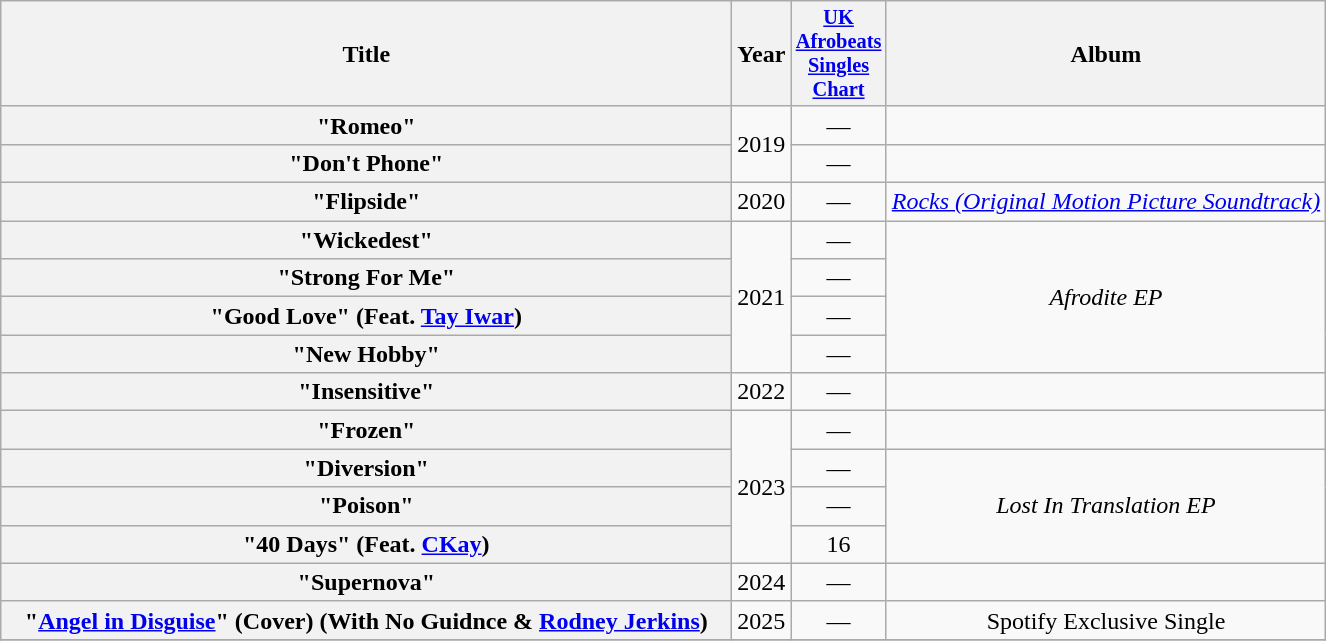<table class="wikitable plainrowheaders" style="text-align:center;">
<tr>
<th scope="col" style="width:30em;">Title</th>
<th scope="col">Year</th>
<th scope="col" style="width:3em;font-size:85%;"><a href='#'>UK Afrobeats Singles Chart</a><br></th>
<th scope="col">Album</th>
</tr>
<tr>
<th scope="row">"Romeo"</th>
<td rowspan="2">2019</td>
<td>—</td>
<td></td>
</tr>
<tr>
<th scope="row">"Don't Phone"</th>
<td>—</td>
<td></td>
</tr>
<tr>
<th scope="row">"Flipside"</th>
<td>2020</td>
<td>—</td>
<td><em><a href='#'>Rocks (Original Motion Picture Soundtrack)</a></em></td>
</tr>
<tr>
<th scope="row">"Wickedest"</th>
<td rowspan="4">2021</td>
<td>—</td>
<td rowspan="4"><em>Afrodite EP</em></td>
</tr>
<tr>
<th scope="row">"Strong For Me"</th>
<td>—</td>
</tr>
<tr>
<th scope="row">"Good Love" (Feat. <a href='#'>Tay Iwar</a>)</th>
<td>—</td>
</tr>
<tr>
<th scope="row">"New Hobby"</th>
<td>—</td>
</tr>
<tr>
<th scope="row">"Insensitive"</th>
<td>2022</td>
<td>—</td>
<td></td>
</tr>
<tr>
<th scope="row">"Frozen"</th>
<td rowspan="4">2023</td>
<td>—</td>
<td></td>
</tr>
<tr>
<th scope="row">"Diversion"</th>
<td>—</td>
<td rowspan="3"><em>Lost In Translation EP</em></td>
</tr>
<tr>
<th scope="row">"Poison"</th>
<td>—</td>
</tr>
<tr>
<th scope="row">"40 Days" (Feat. <a href='#'>CKay</a>)</th>
<td>16</td>
</tr>
<tr>
<th scope="row">"Supernova"</th>
<td>2024</td>
<td>—</td>
<td><em></em></td>
</tr>
<tr>
<th scope="row">"<a href='#'>Angel in Disguise</a>" (Cover) (With No Guidnce & <a href='#'>Rodney Jerkins</a>)</th>
<td>2025</td>
<td>—</td>
<td>Spotify Exclusive Single</td>
</tr>
<tr>
</tr>
</table>
